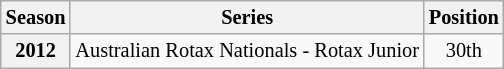<table class="wikitable" style="font-size: 85%; text-align:center">
<tr>
<th>Season</th>
<th>Series</th>
<th>Position</th>
</tr>
<tr>
<th>2012</th>
<td align="left">Australian Rotax Nationals - Rotax Junior</td>
<td>30th</td>
</tr>
</table>
